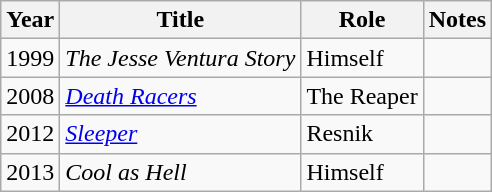<table class="wikitable sortable">
<tr>
<th>Year</th>
<th>Title</th>
<th>Role</th>
<th>Notes</th>
</tr>
<tr>
<td>1999</td>
<td><em>The Jesse Ventura Story</em></td>
<td>Himself</td>
<td></td>
</tr>
<tr>
<td>2008</td>
<td><em><a href='#'>Death Racers</a></em></td>
<td>The Reaper</td>
<td></td>
</tr>
<tr>
<td>2012</td>
<td><em><a href='#'>Sleeper</a></em></td>
<td>Resnik</td>
<td></td>
</tr>
<tr>
<td>2013</td>
<td><em>Cool as Hell</em></td>
<td>Himself</td>
<td></td>
</tr>
</table>
